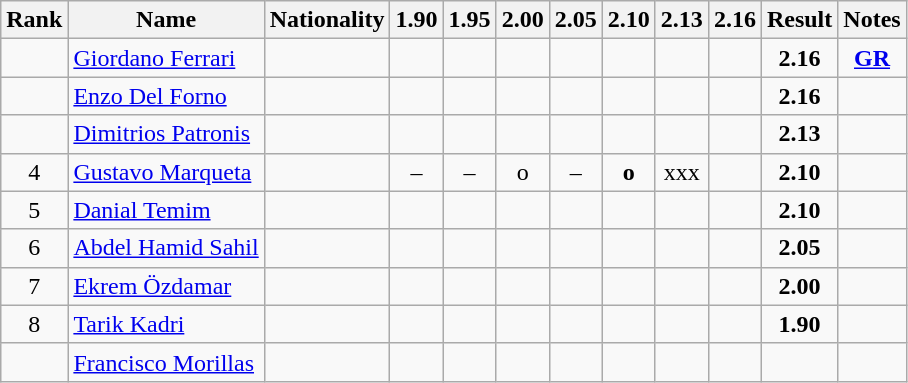<table class="wikitable sortable" style="text-align:center">
<tr>
<th>Rank</th>
<th>Name</th>
<th>Nationality</th>
<th>1.90</th>
<th>1.95</th>
<th>2.00</th>
<th>2.05</th>
<th>2.10</th>
<th>2.13</th>
<th>2.16</th>
<th>Result</th>
<th>Notes</th>
</tr>
<tr>
<td></td>
<td align=left><a href='#'>Giordano Ferrari</a></td>
<td align=left></td>
<td></td>
<td></td>
<td></td>
<td></td>
<td></td>
<td></td>
<td></td>
<td><strong>2.16</strong></td>
<td><strong><a href='#'>GR</a></strong></td>
</tr>
<tr>
<td></td>
<td align=left><a href='#'>Enzo Del Forno</a></td>
<td align=left></td>
<td></td>
<td></td>
<td></td>
<td></td>
<td></td>
<td></td>
<td></td>
<td><strong>2.16</strong></td>
<td></td>
</tr>
<tr>
<td></td>
<td align=left><a href='#'>Dimitrios Patronis</a></td>
<td align=left></td>
<td></td>
<td></td>
<td></td>
<td></td>
<td></td>
<td></td>
<td></td>
<td><strong>2.13</strong></td>
<td></td>
</tr>
<tr>
<td>4</td>
<td align=left><a href='#'>Gustavo Marqueta</a></td>
<td align=left></td>
<td>–</td>
<td>–</td>
<td>o</td>
<td>–</td>
<td><strong>o</strong></td>
<td>xxx</td>
<td></td>
<td><strong>2.10</strong></td>
<td></td>
</tr>
<tr>
<td>5</td>
<td align=left><a href='#'>Danial Temim</a></td>
<td align=left></td>
<td></td>
<td></td>
<td></td>
<td></td>
<td></td>
<td></td>
<td></td>
<td><strong>2.10</strong></td>
<td></td>
</tr>
<tr>
<td>6</td>
<td align=left><a href='#'>Abdel Hamid Sahil</a></td>
<td align=left></td>
<td></td>
<td></td>
<td></td>
<td></td>
<td></td>
<td></td>
<td></td>
<td><strong>2.05</strong></td>
<td></td>
</tr>
<tr>
<td>7</td>
<td align=left><a href='#'>Ekrem Özdamar</a></td>
<td align=left></td>
<td></td>
<td></td>
<td></td>
<td></td>
<td></td>
<td></td>
<td></td>
<td><strong>2.00</strong></td>
<td></td>
</tr>
<tr>
<td>8</td>
<td align=left><a href='#'>Tarik Kadri</a></td>
<td align=left></td>
<td></td>
<td></td>
<td></td>
<td></td>
<td></td>
<td></td>
<td></td>
<td><strong>1.90</strong></td>
<td></td>
</tr>
<tr>
<td></td>
<td align=left><a href='#'>Francisco Morillas</a></td>
<td align=left></td>
<td></td>
<td></td>
<td></td>
<td></td>
<td></td>
<td></td>
<td></td>
<td><strong></strong></td>
<td></td>
</tr>
</table>
